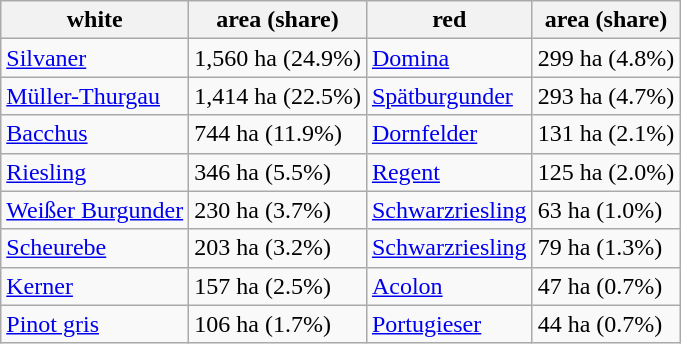<table class="wikitable">
<tr>
<th>white</th>
<th>area (share)</th>
<th>red</th>
<th>area (share)</th>
</tr>
<tr>
<td><a href='#'>Silvaner</a></td>
<td>1,560 ha (24.9%)</td>
<td><a href='#'>Domina</a></td>
<td>299 ha (4.8%)</td>
</tr>
<tr>
<td><a href='#'>Müller-Thurgau</a></td>
<td>1,414 ha (22.5%)</td>
<td><a href='#'>Spätburgunder</a></td>
<td>293 ha (4.7%)</td>
</tr>
<tr>
<td><a href='#'>Bacchus</a></td>
<td>744 ha (11.9%)</td>
<td><a href='#'>Dornfelder</a></td>
<td>131 ha (2.1%)</td>
</tr>
<tr>
<td><a href='#'>Riesling</a></td>
<td>346 ha (5.5%)</td>
<td><a href='#'>Regent</a></td>
<td>125 ha (2.0%)</td>
</tr>
<tr>
<td><a href='#'>Weißer Burgunder</a></td>
<td>230 ha (3.7%)</td>
<td><a href='#'>Schwarzriesling</a></td>
<td>63 ha (1.0%)</td>
</tr>
<tr>
<td><a href='#'>Scheurebe</a></td>
<td>203 ha (3.2%)</td>
<td><a href='#'>Schwarzriesling</a></td>
<td>79 ha (1.3%)</td>
</tr>
<tr>
<td><a href='#'>Kerner</a></td>
<td>157 ha (2.5%)</td>
<td><a href='#'>Acolon</a></td>
<td>47 ha (0.7%)</td>
</tr>
<tr>
<td><a href='#'>Pinot gris</a></td>
<td>106 ha (1.7%)</td>
<td><a href='#'>Portugieser</a></td>
<td>44 ha (0.7%)</td>
</tr>
</table>
